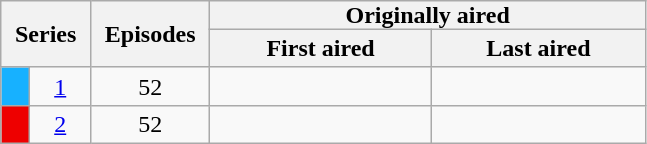<table class="wikitable plainrowheaders" style="text-align:center;">
<tr>
<th style="padding:0 9px;" rowspan="2" colspan="2">Series</th>
<th style="padding:0 9px;" rowspan="2">Episodes</th>
<th style="padding:0 90px;" colspan="2">Originally aired</th>
</tr>
<tr>
<th>First aired</th>
<th>Last aired</th>
</tr>
<tr>
<td scope="row" style="background:#17b1ff; color:#100;"></td>
<td><a href='#'>1</a></td>
<td>52</td>
<td></td>
<td></td>
</tr>
<tr>
<td scope="row" style="background:#ee0000; color:#100;"></td>
<td><a href='#'>2</a></td>
<td>52</td>
<td></td>
<td></td>
</tr>
</table>
